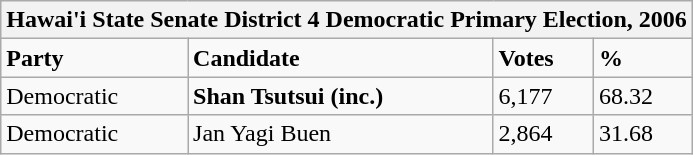<table class="wikitable">
<tr>
<th colspan="4">Hawai'i State Senate District 4 Democratic Primary Election, 2006</th>
</tr>
<tr>
<td><strong>Party</strong></td>
<td><strong>Candidate</strong></td>
<td><strong>Votes</strong></td>
<td><strong>%</strong></td>
</tr>
<tr>
<td>Democratic</td>
<td><strong>Shan Tsutsui (inc.)</strong></td>
<td>6,177</td>
<td>68.32</td>
</tr>
<tr>
<td>Democratic</td>
<td>Jan Yagi Buen</td>
<td>2,864</td>
<td>31.68</td>
</tr>
</table>
